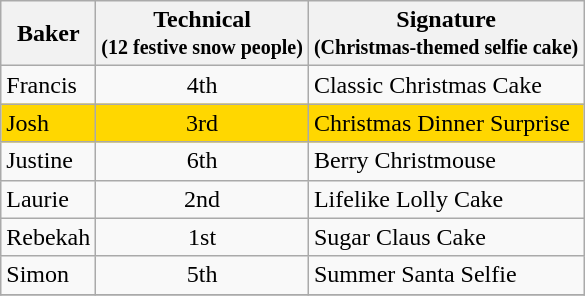<table class="wikitable" style="text-align:center;">
<tr>
<th>Baker</th>
<th>Technical<br><small>(12 festive snow people)</small></th>
<th>Signature<br><small>(Christmas-themed selfie cake)</small></th>
</tr>
<tr>
<td align="left">Francis</td>
<td>4th</td>
<td align="left">Classic Christmas Cake</td>
</tr>
<tr style="background:gold;">
<td align="left">Josh</td>
<td>3rd</td>
<td align="left">Christmas Dinner Surprise</td>
</tr>
<tr>
<td align="left">Justine</td>
<td>6th</td>
<td align="left">Berry Christmouse</td>
</tr>
<tr>
<td align="left">Laurie</td>
<td>2nd</td>
<td align="left">Lifelike Lolly Cake</td>
</tr>
<tr>
<td align="left">Rebekah</td>
<td>1st</td>
<td align="left">Sugar Claus Cake</td>
</tr>
<tr>
<td align="left">Simon</td>
<td>5th</td>
<td align="left">Summer Santa Selfie</td>
</tr>
<tr>
</tr>
</table>
